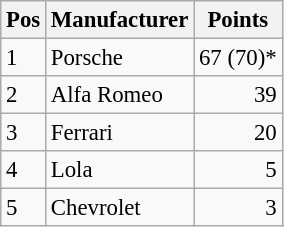<table class="wikitable" style="font-size: 95%;">
<tr>
<th>Pos</th>
<th>Manufacturer</th>
<th>Points</th>
</tr>
<tr>
<td>1</td>
<td> Porsche</td>
<td align=right>67 (70)*</td>
</tr>
<tr>
<td>2</td>
<td> Alfa Romeo</td>
<td align=right>39</td>
</tr>
<tr>
<td>3</td>
<td> Ferrari</td>
<td align=right>20</td>
</tr>
<tr>
<td>4</td>
<td> Lola</td>
<td align=right>5</td>
</tr>
<tr>
<td>5</td>
<td> Chevrolet</td>
<td align=right>3</td>
</tr>
</table>
